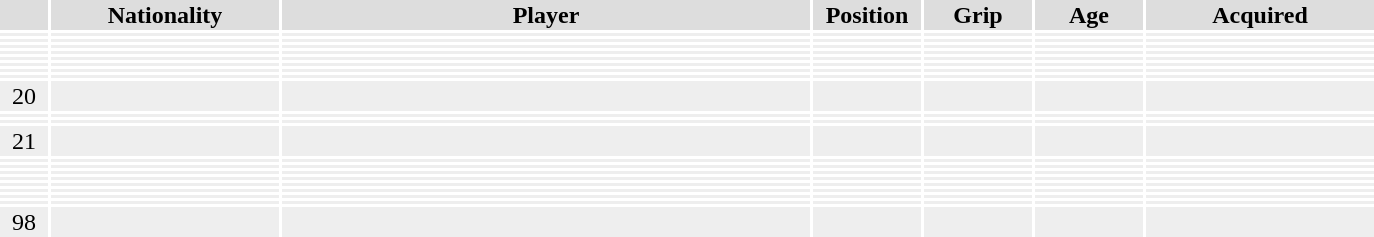<table class="sortable" style="background:transparent;align:center">
<tr style="background-color:#dddddd;">
<th width=30em data-sort-type="number"></th>
<th width=150em>Nationality</th>
<th width=350em>Player</th>
<th width=70em>Position</th>
<th width=70em>Grip</th>
<th width=70em>Age</th>
<th width=150em>Acquired</th>
</tr>
<tr style="text-align:center;background-color:#eeeeee">
<td></td>
<td style="text-align:left;padding-left:1em;"></td>
<td style="text-align:left;padding-left:1em;"></td>
<td></td>
<td></td>
<td></td>
<td></td>
</tr>
<tr style="text-align:center;background-color:#eeeeee">
<td></td>
<td style="text-align:left;padding-left:1em;"></td>
<td style="text-align:left;padding-left:1em;"></td>
<td></td>
<td></td>
<td></td>
<td></td>
</tr>
<tr style="text-align:center;background-color:#eeeeee">
<td></td>
<td style="text-align:left;padding-left:1em;"></td>
<td style="text-align:left;padding-left:1em;"></td>
<td></td>
<td></td>
<td></td>
<td></td>
</tr>
<tr style="text-align:center;background-color:#eeeeee">
<td></td>
<td style="text-align:left;padding-left:1em;"></td>
<td style="text-align:left;padding-left:1em;"></td>
<td></td>
<td></td>
<td></td>
<td></td>
</tr>
<tr style="text-align:center;background-color:#eeeeee">
<td></td>
<td style="text-align:left;padding-left:1em;"></td>
<td style="text-align:left;padding-left:1em;"></td>
<td></td>
<td></td>
<td></td>
<td></td>
</tr>
<tr style="text-align:center;background-color:#eeeeee">
<td></td>
<td style="text-align:left;padding-left:1em;"></td>
<td style="text-align:left;padding-left:1em;"></td>
<td></td>
<td></td>
<td></td>
<td></td>
</tr>
<tr style="text-align:center;background-color:#eeeeee">
<td></td>
<td style="text-align:left;padding-left:1em;"></td>
<td style="text-align:left;padding-left:1em;"></td>
<td></td>
<td></td>
<td></td>
<td></td>
</tr>
<tr style="text-align:center;background-color:#eeeeee">
<td></td>
<td style="text-align:left;padding-left:1em;"></td>
<td style="text-align:left;padding-left:1em;"></td>
<td></td>
<td></td>
<td></td>
<td></td>
</tr>
<tr style="text-align:center;background-color:#eeeeee">
<td>20</td>
<td style="text-align:left;padding-left:1em;"></td>
<td style="text-align:left;padding-left:1em;"></td>
<td></td>
<td></td>
<td></td>
<td></td>
</tr>
<tr style="text-align:center;background-color:#eeeeee">
<td></td>
<td style="text-align:left;padding-left:1em;"></td>
<td style="text-align:left;padding-left:1em;"></td>
<td></td>
<td></td>
<td></td>
<td></td>
</tr>
<tr style="text-align:center;background-color:#eeeeee">
<td></td>
<td style="text-align:left;padding-left:1em;"></td>
<td style="text-align:left;padding-left:1em;"></td>
<td></td>
<td></td>
<td></td>
<td></td>
</tr>
<tr style="text-align:center;background-color:#eeeeee">
<td>21</td>
<td style="text-align:left;padding-left:1em;"></td>
<td style="text-align:left;padding-left:1em;"></td>
<td></td>
<td></td>
<td></td>
<td></td>
</tr>
<tr style="text-align:center;background-color:#eeeeee">
<td></td>
<td style="text-align:left;padding-left:1em;"></td>
<td style="text-align:left;padding-left:1em;"></td>
<td></td>
<td></td>
<td></td>
<td></td>
</tr>
<tr style="text-align:center;background-color:#eeeeee">
<td></td>
<td style="text-align:left;padding-left:1em;"></td>
<td style="text-align:left;padding-left:1em;"></td>
<td></td>
<td></td>
<td></td>
<td></td>
</tr>
<tr style="text-align:center;background-color:#eeeeee">
<td></td>
<td style="text-align:left;padding-left:1em;"></td>
<td style="text-align:left;padding-left:1em;"></td>
<td></td>
<td></td>
<td></td>
<td></td>
</tr>
<tr style="text-align:center;background-color:#eeeeee">
<td></td>
<td style="text-align:left;padding-left:1em;"></td>
<td style="text-align:left;padding-left:1em;"></td>
<td></td>
<td></td>
<td></td>
<td></td>
</tr>
<tr style="text-align:center;background-color:#eeeeee">
<td></td>
<td style="text-align:left;padding-left:1em;"></td>
<td style="text-align:left;padding-left:1em;"></td>
<td></td>
<td></td>
<td></td>
<td></td>
</tr>
<tr style="text-align:center;background-color:#eeeeee">
<td></td>
<td style="text-align:left;padding-left:1em;"></td>
<td style="text-align:left;padding-left:1em;"></td>
<td></td>
<td></td>
<td></td>
<td></td>
</tr>
<tr style="text-align:center;background-color:#eeeeee">
<td></td>
<td style="text-align:left;padding-left:1em;"></td>
<td style="text-align:left;padding-left:1em;"></td>
<td></td>
<td></td>
<td></td>
<td></td>
</tr>
<tr style="text-align:center;background-color:#eeeeee">
<td></td>
<td style="text-align:left;padding-left:1em;"></td>
<td style="text-align:left;padding-left:1em;"></td>
<td></td>
<td></td>
<td></td>
<td></td>
</tr>
<tr style="text-align:center;background-color:#eeeeee">
<td>98</td>
<td style="text-align:left;padding-left:1em;"></td>
<td style="text-align:left;padding-left:1em;"></td>
<td></td>
<td></td>
<td></td>
<td></td>
</tr>
</table>
